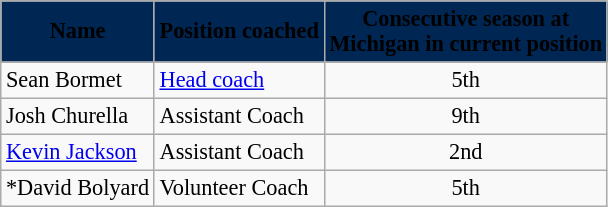<table class="wikitable" style="font-size:93%;">
<tr>
<th style="background:#002654;"><span>Name</span></th>
<th style="background:#002654;"><span>Position coached</span></th>
<th style="background:#002654;"><span>Consecutive season at<br>Michigan in current position</span></th>
</tr>
<tr>
<td>Sean Bormet</td>
<td><a href='#'>Head coach</a></td>
<td align=center>5th</td>
</tr>
<tr>
<td>Josh Churella</td>
<td>Assistant Coach</td>
<td align=center>9th</td>
</tr>
<tr>
<td><a href='#'>Kevin Jackson</a></td>
<td>Assistant Coach</td>
<td align=center>2nd</td>
</tr>
<tr>
<td>*David Bolyard</td>
<td>Volunteer Coach</td>
<td align=center>5th</td>
</tr>
</table>
